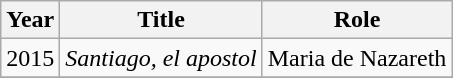<table class="wikitable sortable">
<tr>
<th>Year</th>
<th>Title</th>
<th>Role</th>
</tr>
<tr>
<td>2015</td>
<td><em>Santiago, el apostol</em></td>
<td>Maria de Nazareth</td>
</tr>
<tr>
</tr>
</table>
